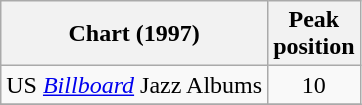<table class="wikitable">
<tr>
<th>Chart (1997)</th>
<th>Peak<br>position</th>
</tr>
<tr>
<td>US <em><a href='#'>Billboard</a></em> Jazz Albums</td>
<td align=center>10</td>
</tr>
<tr>
</tr>
</table>
